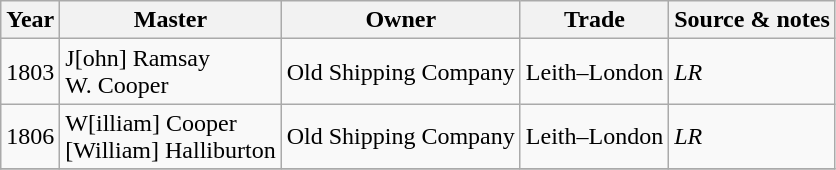<table class=" wikitable">
<tr>
<th>Year</th>
<th>Master</th>
<th>Owner</th>
<th>Trade</th>
<th>Source & notes</th>
</tr>
<tr>
<td>1803</td>
<td>J[ohn] Ramsay<br>W. Cooper</td>
<td>Old Shipping Company</td>
<td>Leith–London</td>
<td><em>LR</em></td>
</tr>
<tr>
<td>1806</td>
<td>W[illiam] Cooper<br>[William] Halliburton</td>
<td>Old Shipping Company</td>
<td>Leith–London</td>
<td><em>LR</em></td>
</tr>
<tr>
</tr>
</table>
